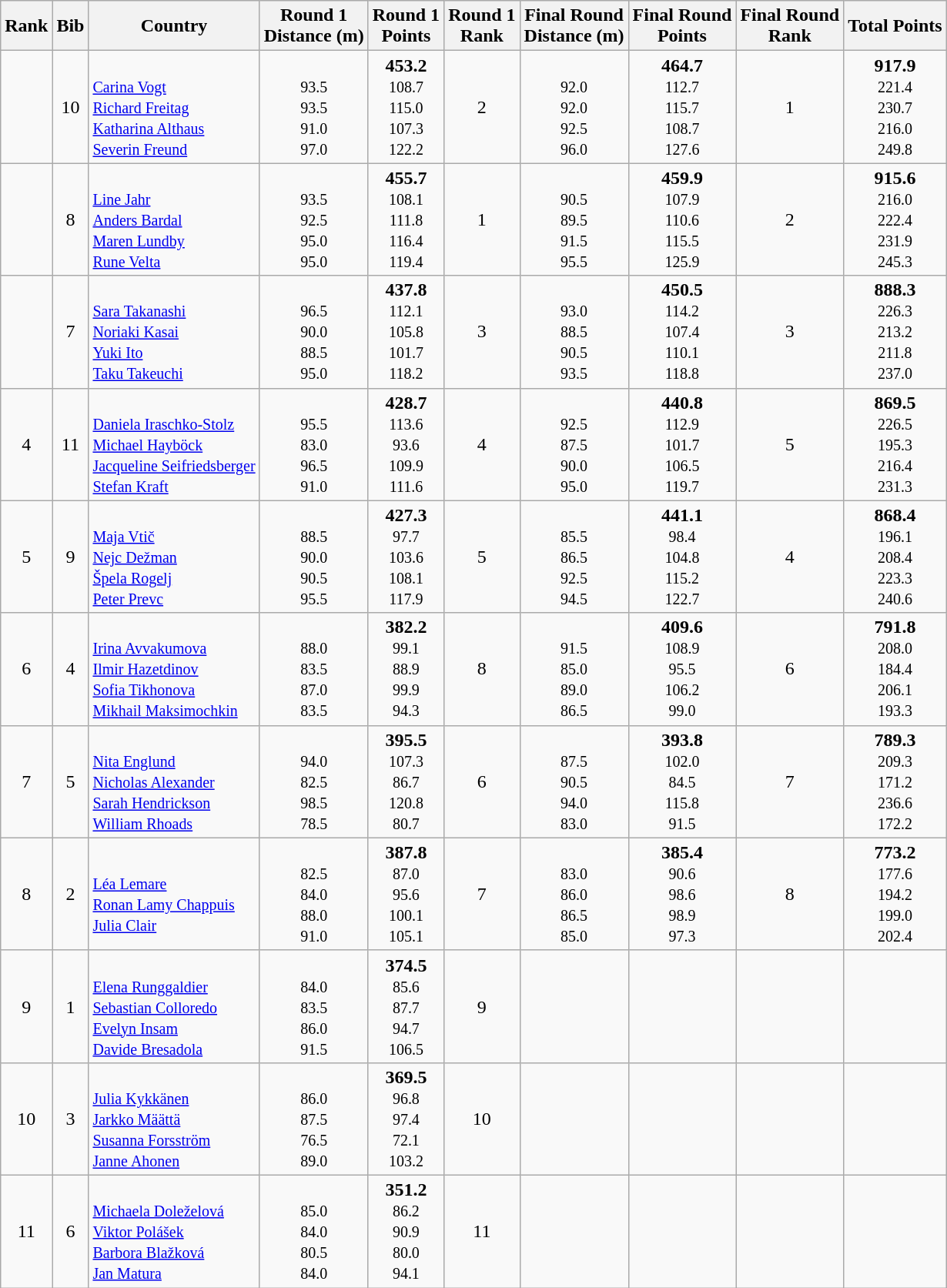<table class="wikitable sortable" style="text-align:center">
<tr>
<th>Rank</th>
<th>Bib</th>
<th>Country</th>
<th>Round 1<br>Distance (m)</th>
<th>Round 1<br>Points</th>
<th>Round 1<br>Rank</th>
<th>Final Round <br>Distance (m)</th>
<th>Final Round <br>Points</th>
<th>Final Round<br> Rank</th>
<th>Total Points</th>
</tr>
<tr>
<td></td>
<td>10</td>
<td align=left><br><small><a href='#'>Carina Vogt</a><br><a href='#'>Richard Freitag</a><br><a href='#'>Katharina Althaus</a><br><a href='#'>Severin Freund</a></small></td>
<td><small><br>93.5<br>93.5<br>91.0<br>97.0</small></td>
<td><strong>453.2</strong><small><br>108.7<br>115.0<br>107.3<br>122.2</small></td>
<td>2</td>
<td><small><br>92.0<br>92.0<br>92.5<br>96.0</small></td>
<td><strong>464.7</strong><small><br>112.7<br>115.7<br>108.7<br>127.6</small></td>
<td>1</td>
<td><strong>917.9</strong><small><br>221.4<br>230.7<br>216.0<br>249.8</small></td>
</tr>
<tr>
<td></td>
<td>8</td>
<td align=left><br><small><a href='#'>Line Jahr</a><br><a href='#'>Anders Bardal</a><br><a href='#'>Maren Lundby</a><br><a href='#'>Rune Velta</a></small></td>
<td><small><br>93.5<br>92.5<br>95.0<br>95.0</small></td>
<td><strong>455.7</strong><small><br>108.1<br>111.8<br>116.4<br>119.4</small></td>
<td>1</td>
<td><small><br>90.5<br>89.5<br>91.5<br>95.5</small></td>
<td><strong>459.9</strong><small><br>107.9<br>110.6<br>115.5<br>125.9</small></td>
<td>2</td>
<td><strong>915.6</strong><small><br>216.0<br>222.4<br>231.9<br>245.3</small></td>
</tr>
<tr>
<td></td>
<td>7</td>
<td align=left><br><small><a href='#'>Sara Takanashi</a><br><a href='#'>Noriaki Kasai</a><br><a href='#'>Yuki Ito</a><br><a href='#'>Taku Takeuchi</a></small></td>
<td><small><br>96.5<br>90.0<br>88.5<br>95.0</small></td>
<td><strong>437.8</strong><small><br>112.1<br>105.8<br>101.7<br>118.2</small></td>
<td>3</td>
<td><small><br>93.0<br>88.5<br>90.5<br>93.5</small></td>
<td><strong>450.5</strong><small><br>114.2<br>107.4<br>110.1<br>118.8</small></td>
<td>3</td>
<td><strong>888.3</strong><small><br>226.3<br>213.2<br>211.8<br>237.0</small></td>
</tr>
<tr>
<td>4</td>
<td>11</td>
<td align=left><br><small><a href='#'>Daniela Iraschko-Stolz</a><br><a href='#'>Michael Hayböck</a><br><a href='#'>Jacqueline Seifriedsberger</a><br><a href='#'>Stefan Kraft</a></small></td>
<td><small><br>95.5<br>83.0<br>96.5<br>91.0</small></td>
<td><strong>428.7</strong><small><br>113.6<br>93.6<br>109.9<br>111.6</small></td>
<td>4</td>
<td><small><br>92.5<br>87.5<br>90.0<br>95.0</small></td>
<td><strong>440.8</strong><small><br>112.9<br>101.7<br>106.5<br>119.7</small></td>
<td>5</td>
<td><strong>869.5</strong><small><br>226.5<br>195.3<br>216.4<br>231.3</small></td>
</tr>
<tr>
<td>5</td>
<td>9</td>
<td align=left><br><small><a href='#'>Maja Vtič</a><br><a href='#'>Nejc Dežman</a><br><a href='#'>Špela Rogelj</a><br><a href='#'>Peter Prevc</a></small></td>
<td><small><br>88.5<br>90.0<br>90.5<br>95.5</small></td>
<td><strong>427.3</strong><small><br>97.7<br>103.6<br>108.1<br>117.9</small></td>
<td>5</td>
<td><small><br>85.5<br>86.5<br>92.5<br>94.5</small></td>
<td><strong>441.1</strong><small><br>98.4<br>104.8<br>115.2<br>122.7</small></td>
<td>4</td>
<td><strong>868.4</strong><small><br>196.1<br>208.4<br>223.3<br>240.6</small></td>
</tr>
<tr>
<td>6</td>
<td>4</td>
<td align=left><br><small><a href='#'>Irina Avvakumova</a><br><a href='#'>Ilmir Hazetdinov</a><br><a href='#'>Sofia Tikhonova</a><br><a href='#'>Mikhail Maksimochkin</a></small></td>
<td><small><br>88.0<br>83.5<br>87.0<br>83.5</small></td>
<td><strong>382.2</strong><small><br>99.1<br>88.9<br>99.9<br>94.3</small></td>
<td>8</td>
<td><small><br>91.5<br>85.0<br>89.0<br>86.5</small></td>
<td><strong>409.6</strong><small><br>108.9<br>95.5<br>106.2<br>99.0</small></td>
<td>6</td>
<td><strong>791.8</strong><small><br>208.0<br>184.4<br>206.1<br>193.3</small></td>
</tr>
<tr>
<td>7</td>
<td>5</td>
<td align=left><br><small><a href='#'>Nita Englund</a><br><a href='#'>Nicholas Alexander</a><br><a href='#'>Sarah Hendrickson</a><br><a href='#'>William Rhoads</a></small></td>
<td><small><br>94.0<br>82.5<br>98.5<br>78.5</small></td>
<td><strong>395.5</strong><small><br>107.3<br>86.7<br>120.8<br>80.7</small></td>
<td>6</td>
<td><small><br>87.5<br>90.5<br>94.0<br>83.0</small></td>
<td><strong>393.8</strong><small><br>102.0<br>84.5<br>115.8<br>91.5</small></td>
<td>7</td>
<td><strong>789.3</strong><small><br>209.3<br>171.2<br>236.6<br>172.2</small></td>
</tr>
<tr>
<td>8</td>
<td>2</td>
<td align=left><br><small><a href='#'>Léa Lemare</a><br><a href='#'>Ronan Lamy Chappuis</a><br><a href='#'>Julia Clair</a><br></small></td>
<td><small><br>82.5<br>84.0<br>88.0<br>91.0</small></td>
<td><strong>387.8</strong><small><br>87.0<br>95.6<br>100.1<br>105.1</small></td>
<td>7</td>
<td><small><br>83.0<br>86.0<br>86.5<br>85.0</small></td>
<td><strong>385.4</strong><small><br>90.6<br>98.6<br>98.9<br>97.3</small></td>
<td>8</td>
<td><strong>773.2</strong><small><br>177.6<br>194.2<br>199.0<br>202.4</small></td>
</tr>
<tr>
<td>9</td>
<td>1</td>
<td align=left><br><small><a href='#'>Elena Runggaldier</a><br><a href='#'>Sebastian Colloredo</a><br><a href='#'>Evelyn Insam</a><br><a href='#'>Davide Bresadola</a></small></td>
<td><small><br>84.0<br>83.5<br>86.0<br>91.5</small></td>
<td><strong>374.5</strong><small><br>85.6<br>87.7<br>94.7<br>106.5</small></td>
<td>9</td>
<td></td>
<td></td>
<td></td>
<td></td>
</tr>
<tr>
<td>10</td>
<td>3</td>
<td align=left><br><small><a href='#'>Julia Kykkänen</a><br><a href='#'>Jarkko Määttä</a><br><a href='#'>Susanna Forsström</a><br><a href='#'>Janne Ahonen</a></small></td>
<td><small><br>86.0<br>87.5<br>76.5<br>89.0</small></td>
<td><strong>369.5</strong><small><br>96.8<br>97.4<br>72.1<br>103.2</small></td>
<td>10</td>
<td></td>
<td></td>
<td></td>
<td></td>
</tr>
<tr>
<td>11</td>
<td>6</td>
<td align=left><br><small><a href='#'>Michaela Doleželová</a><br><a href='#'>Viktor Polášek</a><br><a href='#'>Barbora Blažková</a><br><a href='#'>Jan Matura</a></small></td>
<td><small><br>85.0<br>84.0<br>80.5<br>84.0</small></td>
<td><strong>351.2</strong><small><br>86.2<br>90.9<br>80.0<br>94.1</small></td>
<td>11</td>
<td></td>
<td></td>
<td></td>
<td></td>
</tr>
</table>
